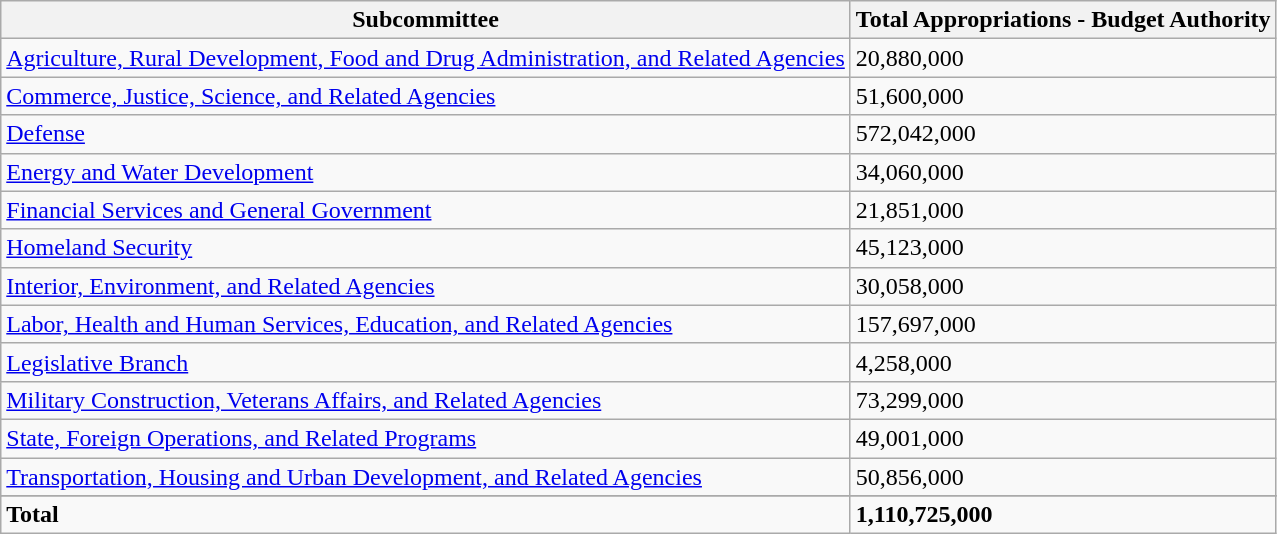<table class="wikitable sortable">
<tr>
<th>Subcommittee</th>
<th>Total Appropriations - Budget Authority</th>
</tr>
<tr>
<td><a href='#'>Agriculture, Rural Development, Food and Drug Administration, and Related Agencies</a></td>
<td>20,880,000</td>
</tr>
<tr>
<td><a href='#'>Commerce, Justice, Science, and Related Agencies</a></td>
<td>51,600,000</td>
</tr>
<tr>
<td><a href='#'>Defense</a></td>
<td>572,042,000</td>
</tr>
<tr>
<td><a href='#'>Energy and Water Development</a></td>
<td>34,060,000</td>
</tr>
<tr>
<td><a href='#'>Financial Services and General Government</a></td>
<td>21,851,000</td>
</tr>
<tr>
<td><a href='#'>Homeland Security</a></td>
<td>45,123,000</td>
</tr>
<tr>
<td><a href='#'>Interior, Environment, and Related Agencies</a></td>
<td>30,058,000</td>
</tr>
<tr>
<td><a href='#'>Labor, Health and Human Services, Education, and Related Agencies</a></td>
<td>157,697,000</td>
</tr>
<tr>
<td><a href='#'>Legislative Branch</a></td>
<td>4,258,000</td>
</tr>
<tr>
<td><a href='#'>Military Construction, Veterans Affairs, and Related Agencies</a></td>
<td>73,299,000</td>
</tr>
<tr>
<td><a href='#'>State, Foreign Operations, and Related Programs</a></td>
<td>49,001,000</td>
</tr>
<tr>
<td><a href='#'>Transportation, Housing and Urban Development, and Related Agencies</a></td>
<td>50,856,000</td>
</tr>
<tr>
</tr>
<tr class="sortbottom">
<td><strong>Total</strong></td>
<td><strong>1,110,725,000</strong></td>
</tr>
</table>
